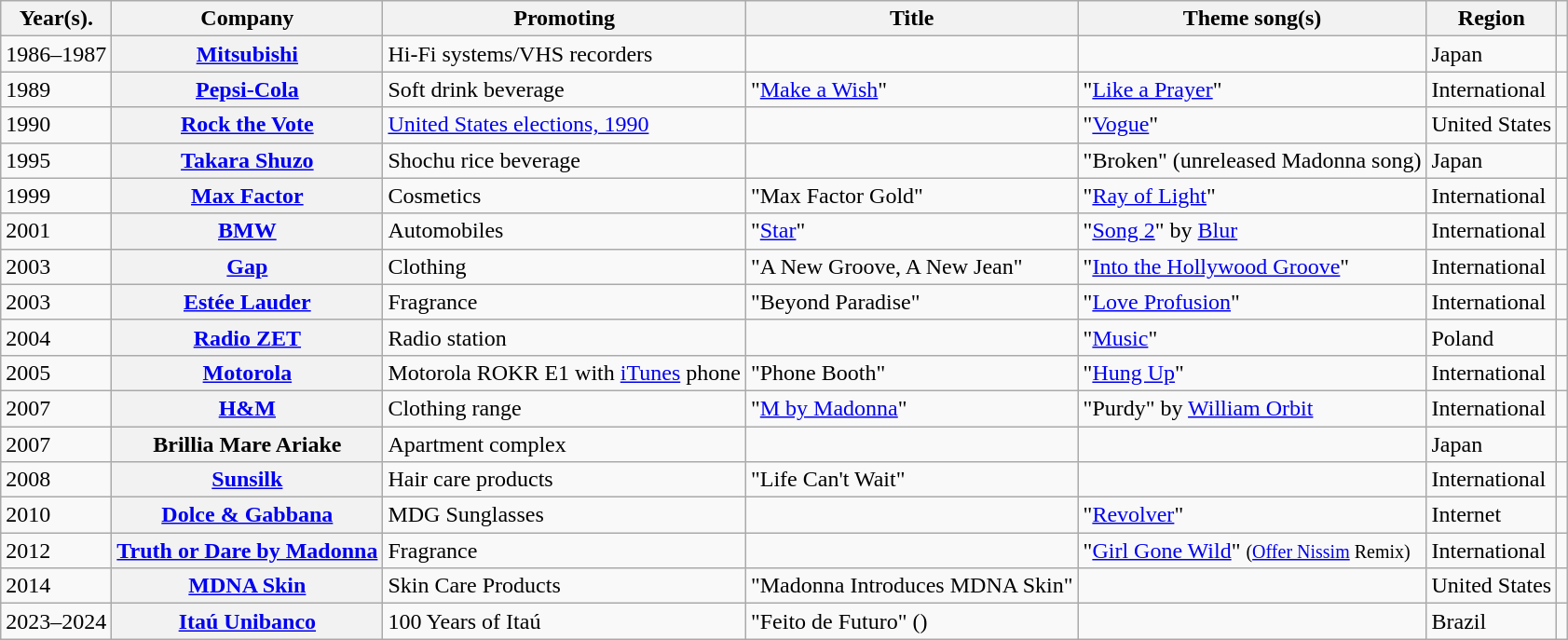<table class="wikitable sortable plainrowheaders">
<tr>
<th scope="col">Year(s).</th>
<th scope="col">Company</th>
<th scope="col">Promoting</th>
<th scope="col">Title</th>
<th scope="col">Theme song(s)</th>
<th scope="col">Region</th>
<th scope="col" class="unsortable"></th>
</tr>
<tr>
<td>1986–1987</td>
<th scope="row"><a href='#'>Mitsubishi</a></th>
<td>Hi-Fi systems/VHS recorders</td>
<td></td>
<td></td>
<td>Japan</td>
<td style="text-align: center;"></td>
</tr>
<tr>
<td>1989</td>
<th scope="row"><a href='#'>Pepsi-Cola</a></th>
<td>Soft drink beverage</td>
<td>"<a href='#'>Make a Wish</a>"</td>
<td>"<a href='#'>Like a Prayer</a>"</td>
<td>International</td>
<td style="text-align: center;"></td>
</tr>
<tr>
<td>1990</td>
<th scope="row"><a href='#'>Rock the Vote</a></th>
<td><a href='#'>United States elections, 1990</a></td>
<td></td>
<td>"<a href='#'>Vogue</a>"</td>
<td>United States</td>
<td style="text-align: center;"></td>
</tr>
<tr>
<td>1995</td>
<th scope="row"><a href='#'>Takara Shuzo</a></th>
<td>Shochu rice beverage</td>
<td></td>
<td>"Broken" (unreleased Madonna song)</td>
<td>Japan</td>
<td style="text-align: center;"></td>
</tr>
<tr>
<td>1999</td>
<th scope="row"><a href='#'>Max Factor</a></th>
<td>Cosmetics</td>
<td>"Max Factor Gold"</td>
<td>"<a href='#'>Ray of Light</a>"</td>
<td>International</td>
<td style="text-align: center;"></td>
</tr>
<tr>
<td>2001</td>
<th scope="row"><a href='#'>BMW</a></th>
<td>Automobiles</td>
<td>"<a href='#'>Star</a>"</td>
<td>"<a href='#'>Song 2</a>" by <a href='#'>Blur</a></td>
<td>International</td>
<td style="text-align: center;"></td>
</tr>
<tr>
<td>2003</td>
<th scope="row"><a href='#'>Gap</a></th>
<td>Clothing</td>
<td>"A New Groove, A New Jean"</td>
<td>"<a href='#'>Into the Hollywood Groove</a>"</td>
<td>International</td>
<td style="text-align: center;"></td>
</tr>
<tr>
<td>2003</td>
<th scope="row"><a href='#'>Estée Lauder</a></th>
<td>Fragrance</td>
<td>"Beyond Paradise"</td>
<td>"<a href='#'>Love Profusion</a>"</td>
<td>International</td>
<td style="text-align: center;"></td>
</tr>
<tr>
<td>2004</td>
<th scope="row"><a href='#'>Radio ZET</a></th>
<td>Radio station</td>
<td></td>
<td>"<a href='#'>Music</a>"</td>
<td>Poland</td>
<td style="text-align: center;"></td>
</tr>
<tr>
<td>2005</td>
<th scope="row"><a href='#'>Motorola</a></th>
<td>Motorola ROKR E1 with <a href='#'>iTunes</a> phone</td>
<td>"Phone Booth"</td>
<td>"<a href='#'>Hung Up</a>"</td>
<td>International</td>
<td style="text-align: center;"></td>
</tr>
<tr>
<td>2007</td>
<th scope="row"><a href='#'>H&M</a></th>
<td>Clothing range</td>
<td>"<a href='#'>M by Madonna</a>"</td>
<td>"Purdy" by <a href='#'>William Orbit</a></td>
<td>International</td>
<td style="text-align: center;"></td>
</tr>
<tr>
<td>2007</td>
<th scope="row">Brillia Mare Ariake</th>
<td>Apartment complex</td>
<td></td>
<td></td>
<td>Japan</td>
<td style="text-align: center;"></td>
</tr>
<tr>
<td>2008</td>
<th scope="row"><a href='#'>Sunsilk</a></th>
<td>Hair care products</td>
<td>"Life Can't Wait"</td>
<td></td>
<td>International</td>
<td style="text-align: center;"></td>
</tr>
<tr>
<td>2010</td>
<th scope="row"><a href='#'>Dolce & Gabbana</a></th>
<td>MDG Sunglasses</td>
<td></td>
<td>"<a href='#'>Revolver</a>"</td>
<td>Internet</td>
<td style="text-align: center;"></td>
</tr>
<tr>
<td>2012</td>
<th scope="row"><a href='#'>Truth or Dare by Madonna</a></th>
<td>Fragrance</td>
<td></td>
<td>"<a href='#'>Girl Gone Wild</a>" <small>(<a href='#'>Offer Nissim</a> Remix)</small></td>
<td>International</td>
<td style="text-align: center;"></td>
</tr>
<tr>
<td>2014</td>
<th scope="row"><a href='#'>MDNA Skin</a></th>
<td>Skin Care Products</td>
<td>"Madonna Introduces MDNA Skin"</td>
<td></td>
<td>United States</td>
<td style="text-align: center;"></td>
</tr>
<tr>
<td>2023–2024</td>
<th scope="row"><a href='#'>Itaú Unibanco</a></th>
<td>100 Years of Itaú</td>
<td>"Feito de Futuro" ()</td>
<td></td>
<td>Brazil</td>
<td style="text-align: center;"></td>
</tr>
</table>
